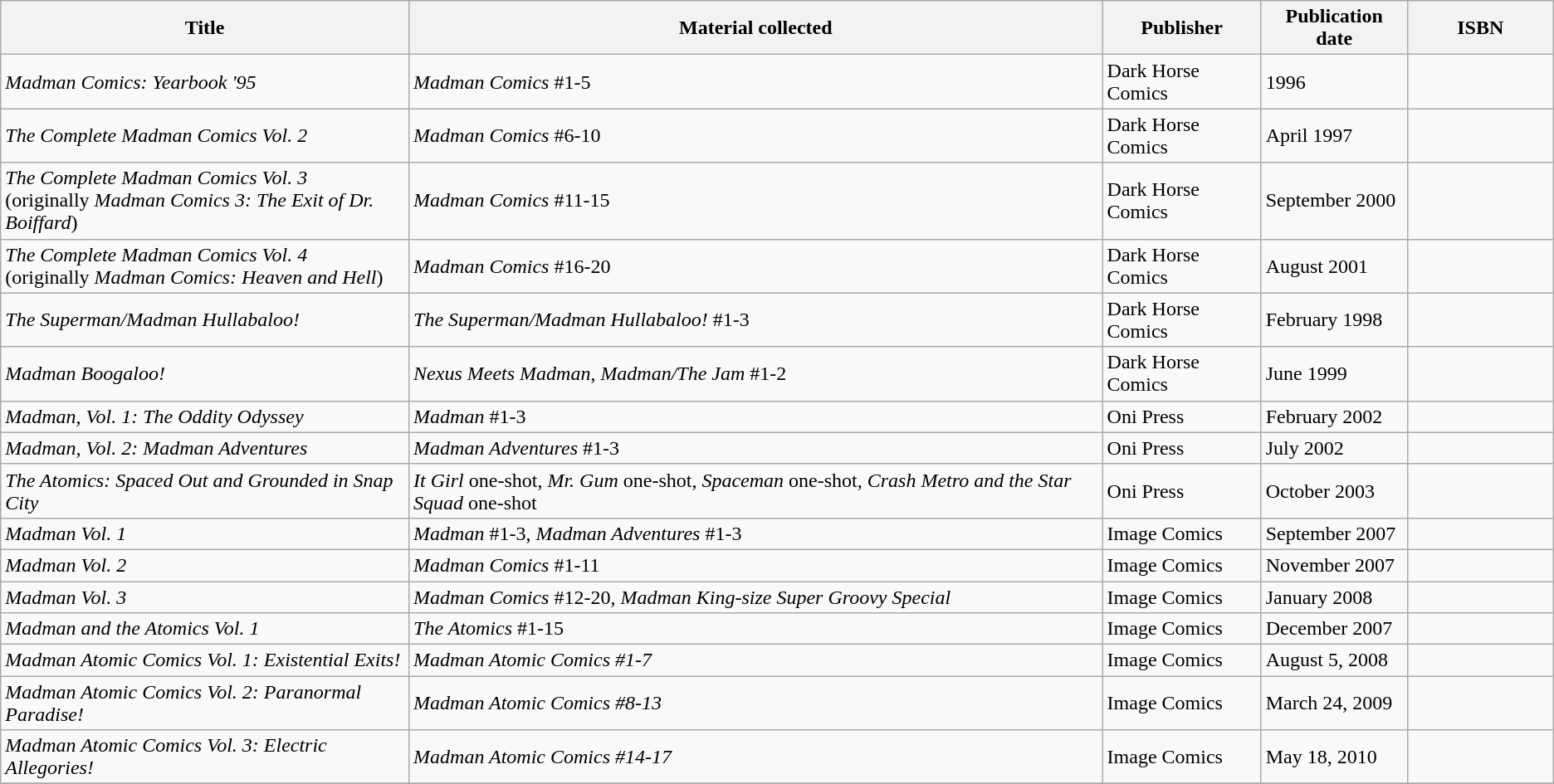<table class="wikitable">
<tr>
<th>Title</th>
<th>Material collected</th>
<th width=120>Publisher</th>
<th width=110>Publication date</th>
<th width=110>ISBN</th>
</tr>
<tr>
<td><em>Madman Comics: Yearbook '95</em></td>
<td><em>Madman Comics</em> #1-5</td>
<td>Dark Horse Comics</td>
<td>1996</td>
<td></td>
</tr>
<tr>
<td><em>The Complete Madman Comics Vol. 2</em></td>
<td><em>Madman Comics</em> #6-10</td>
<td>Dark Horse Comics</td>
<td>April 1997</td>
<td></td>
</tr>
<tr>
<td><em>The Complete Madman Comics Vol. 3</em><br>(originally <em>Madman Comics 3: The Exit of Dr. Boiffard</em>)</td>
<td><em>Madman Comics</em> #11-15</td>
<td>Dark Horse Comics</td>
<td>September 2000</td>
<td></td>
</tr>
<tr>
<td><em>The Complete Madman Comics Vol. 4</em><br>(originally <em>Madman Comics: Heaven and Hell</em>)</td>
<td><em>Madman Comics</em> #16-20</td>
<td>Dark Horse Comics</td>
<td>August 2001</td>
<td></td>
</tr>
<tr>
<td><em>The Superman/Madman Hullabaloo!</em></td>
<td><em>The Superman/Madman Hullabaloo!</em> #1-3</td>
<td>Dark Horse Comics</td>
<td>February 1998</td>
<td></td>
</tr>
<tr>
<td><em>Madman Boogaloo!</em></td>
<td><em>Nexus Meets Madman</em>, <em>Madman/The Jam</em> #1-2</td>
<td>Dark Horse Comics</td>
<td>June 1999</td>
<td></td>
</tr>
<tr>
<td><em>Madman, Vol. 1: The Oddity Odyssey</em></td>
<td><em>Madman</em> #1-3</td>
<td>Oni Press</td>
<td>February 2002</td>
<td></td>
</tr>
<tr>
<td><em>Madman, Vol. 2: Madman Adventures</em></td>
<td><em>Madman Adventures</em> #1-3</td>
<td>Oni Press</td>
<td>July 2002</td>
<td></td>
</tr>
<tr>
<td><em>The Atomics: Spaced Out and Grounded in Snap City</em></td>
<td><em>It Girl</em> one-shot, <em>Mr. Gum</em> one-shot, <em>Spaceman</em> one-shot, <em>Crash Metro and the Star Squad</em> one-shot</td>
<td>Oni Press</td>
<td>October 2003</td>
<td></td>
</tr>
<tr>
<td><em>Madman Vol. 1</em></td>
<td><em>Madman</em> #1-3, <em>Madman Adventures</em> #1-3</td>
<td>Image Comics</td>
<td>September 2007</td>
<td></td>
</tr>
<tr>
<td><em>Madman Vol. 2</em></td>
<td><em>Madman Comics</em> #1-11</td>
<td>Image Comics</td>
<td>November 2007</td>
<td></td>
</tr>
<tr>
<td><em>Madman Vol. 3</em></td>
<td><em>Madman Comics</em> #12-20, <em>Madman King-size Super Groovy Special</em></td>
<td>Image Comics</td>
<td>January 2008</td>
<td></td>
</tr>
<tr>
<td><em>Madman and the Atomics Vol. 1</em></td>
<td><em>The Atomics</em> #1-15</td>
<td>Image Comics</td>
<td>December 2007</td>
<td></td>
</tr>
<tr>
<td><em>Madman Atomic Comics Vol. 1: Existential Exits!</em></td>
<td><em>Madman Atomic Comics #1-7</em></td>
<td>Image Comics</td>
<td>August 5, 2008</td>
<td></td>
</tr>
<tr>
<td><em>Madman Atomic Comics Vol. 2: Paranormal Paradise!</em></td>
<td><em>Madman Atomic Comics #8-13</em></td>
<td>Image Comics</td>
<td>March 24, 2009</td>
<td></td>
</tr>
<tr>
<td><em>Madman Atomic Comics Vol. 3: Electric Allegories!</em></td>
<td><em>Madman Atomic Comics #14-17</em></td>
<td>Image Comics</td>
<td>May 18, 2010</td>
<td></td>
</tr>
<tr>
</tr>
</table>
